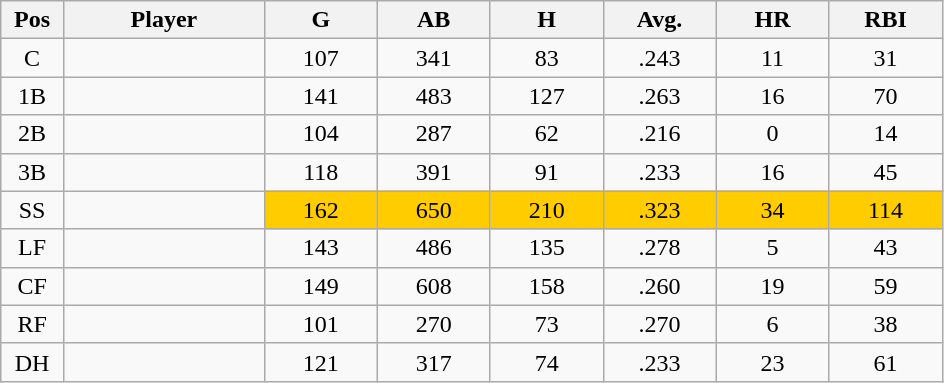<table class="wikitable sortable">
<tr>
<th bgcolor="#DDDDFF" width="5%">Pos</th>
<th bgcolor="#DDDDFF" width="16%">Player</th>
<th bgcolor="#DDDDFF" width="9%">G</th>
<th bgcolor="#DDDDFF" width="9%">AB</th>
<th bgcolor="#DDDDFF" width="9%">H</th>
<th bgcolor="#DDDDFF" width="9%">Avg.</th>
<th bgcolor="#DDDDFF" width="9%">HR</th>
<th bgcolor="#DDDDFF" width="9%">RBI</th>
</tr>
<tr align="center">
<td>C</td>
<td></td>
<td>107</td>
<td>341</td>
<td>83</td>
<td>.243</td>
<td>11</td>
<td>31</td>
</tr>
<tr align="center">
<td>1B</td>
<td></td>
<td>141</td>
<td>483</td>
<td>127</td>
<td>.263</td>
<td>16</td>
<td>70</td>
</tr>
<tr align="center">
<td>2B</td>
<td></td>
<td>104</td>
<td>287</td>
<td>62</td>
<td>.216</td>
<td>0</td>
<td>14</td>
</tr>
<tr align="center">
<td>3B</td>
<td></td>
<td>118</td>
<td>391</td>
<td>91</td>
<td>.233</td>
<td>16</td>
<td>45</td>
</tr>
<tr align="center">
<td>SS</td>
<td></td>
<td style="background:#fc0;">162</td>
<td style="background:#fc0;">650</td>
<td style="background:#fc0;">210</td>
<td style="background:#fc0;">.323</td>
<td style="background:#fc0;">34</td>
<td style="background:#fc0;">114</td>
</tr>
<tr align="center">
<td>LF</td>
<td></td>
<td>143</td>
<td>486</td>
<td>135</td>
<td>.278</td>
<td>5</td>
<td>43</td>
</tr>
<tr align="center">
<td>CF</td>
<td></td>
<td>149</td>
<td>608</td>
<td>158</td>
<td>.260</td>
<td>19</td>
<td>59</td>
</tr>
<tr align="center">
<td>RF</td>
<td></td>
<td>101</td>
<td>270</td>
<td>73</td>
<td>.270</td>
<td>6</td>
<td>38</td>
</tr>
<tr align="center">
<td>DH</td>
<td></td>
<td>121</td>
<td>317</td>
<td>74</td>
<td>.233</td>
<td>23</td>
<td>61</td>
</tr>
</table>
